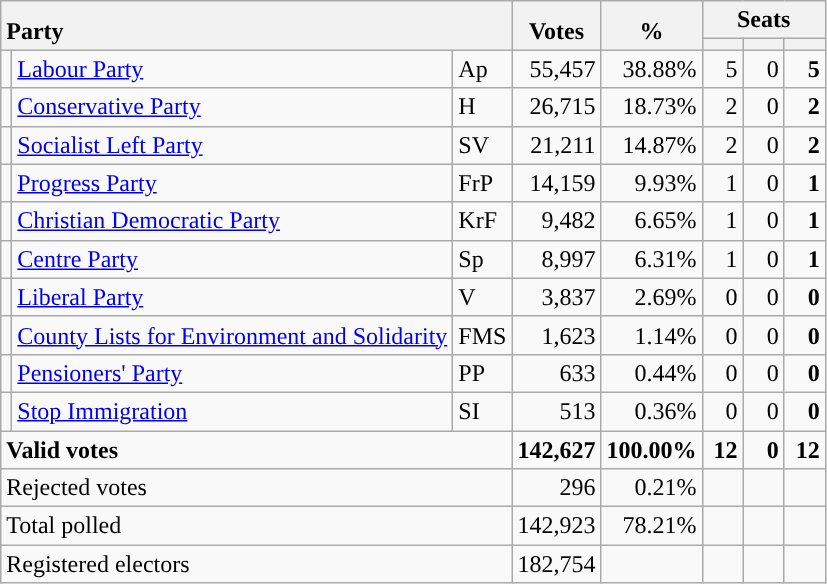<table class="wikitable" border="1" style="text-align:right;">
<tr>
<th style="text-align:left;" valign=bottom rowspan=2 colspan=3>Party</th>
<th align=center valign=bottom rowspan=2 width="50">Votes</th>
<th align=center valign=bottom rowspan=2 width="50">%</th>
<th colspan=3>Seats</th>
</tr>
<tr>
<th align=center valign=bottom width="20"><small></small></th>
<th align=center valign=bottom width="20"><small><a href='#'></a></small></th>
<th align=center valign=bottom width="20"><small></small></th>
</tr>
<tr>
<td style="color:inherit;background:"></td>
<td align=left><a href='#'>Labour Party</a></td>
<td align=left>Ap</td>
<td>55,457</td>
<td>38.88%</td>
<td>5</td>
<td>0</td>
<td><strong>5</strong></td>
</tr>
<tr>
<td style="color:inherit;background:"></td>
<td align=left><a href='#'>Conservative Party</a></td>
<td align=left>H</td>
<td>26,715</td>
<td>18.73%</td>
<td>2</td>
<td>0</td>
<td><strong>2</strong></td>
</tr>
<tr>
<td style="color:inherit;background:"></td>
<td align=left><a href='#'>Socialist Left Party</a></td>
<td align=left>SV</td>
<td>21,211</td>
<td>14.87%</td>
<td>2</td>
<td>0</td>
<td><strong>2</strong></td>
</tr>
<tr>
<td style="color:inherit;background:"></td>
<td align=left><a href='#'>Progress Party</a></td>
<td align=left>FrP</td>
<td>14,159</td>
<td>9.93%</td>
<td>1</td>
<td>0</td>
<td><strong>1</strong></td>
</tr>
<tr>
<td style="color:inherit;background:"></td>
<td align=left><a href='#'>Christian Democratic Party</a></td>
<td align=left>KrF</td>
<td>9,482</td>
<td>6.65%</td>
<td>1</td>
<td>0</td>
<td><strong>1</strong></td>
</tr>
<tr>
<td style="color:inherit;background:"></td>
<td align=left><a href='#'>Centre Party</a></td>
<td align=left>Sp</td>
<td>8,997</td>
<td>6.31%</td>
<td>1</td>
<td>0</td>
<td><strong>1</strong></td>
</tr>
<tr>
<td style="color:inherit;background:"></td>
<td align=left><a href='#'>Liberal Party</a></td>
<td align=left>V</td>
<td>3,837</td>
<td>2.69%</td>
<td>0</td>
<td>0</td>
<td><strong>0</strong></td>
</tr>
<tr>
<td></td>
<td align=left><a href='#'>County Lists for Environment and Solidarity</a></td>
<td align=left>FMS</td>
<td>1,623</td>
<td>1.14%</td>
<td>0</td>
<td>0</td>
<td><strong>0</strong></td>
</tr>
<tr>
<td style="color:inherit;background:"></td>
<td align=left><a href='#'>Pensioners' Party</a></td>
<td align=left>PP</td>
<td>633</td>
<td>0.44%</td>
<td>0</td>
<td>0</td>
<td><strong>0</strong></td>
</tr>
<tr>
<td style="color:inherit;background:"></td>
<td align=left><a href='#'>Stop Immigration</a></td>
<td align=left>SI</td>
<td>513</td>
<td>0.36%</td>
<td>0</td>
<td>0</td>
<td><strong>0</strong></td>
</tr>
<tr style="font-weight:bold">
<td align=left colspan=3>Valid votes</td>
<td>142,627</td>
<td>100.00%</td>
<td>12</td>
<td>0</td>
<td>12</td>
</tr>
<tr>
<td align=left colspan=3>Rejected votes</td>
<td>296</td>
<td>0.21%</td>
<td></td>
<td></td>
<td></td>
</tr>
<tr>
<td align=left colspan=3>Total polled</td>
<td>142,923</td>
<td>78.21%</td>
<td></td>
<td></td>
<td></td>
</tr>
<tr>
<td align=left colspan=3>Registered electors</td>
<td>182,754</td>
<td></td>
<td></td>
<td></td>
<td></td>
</tr>
</table>
